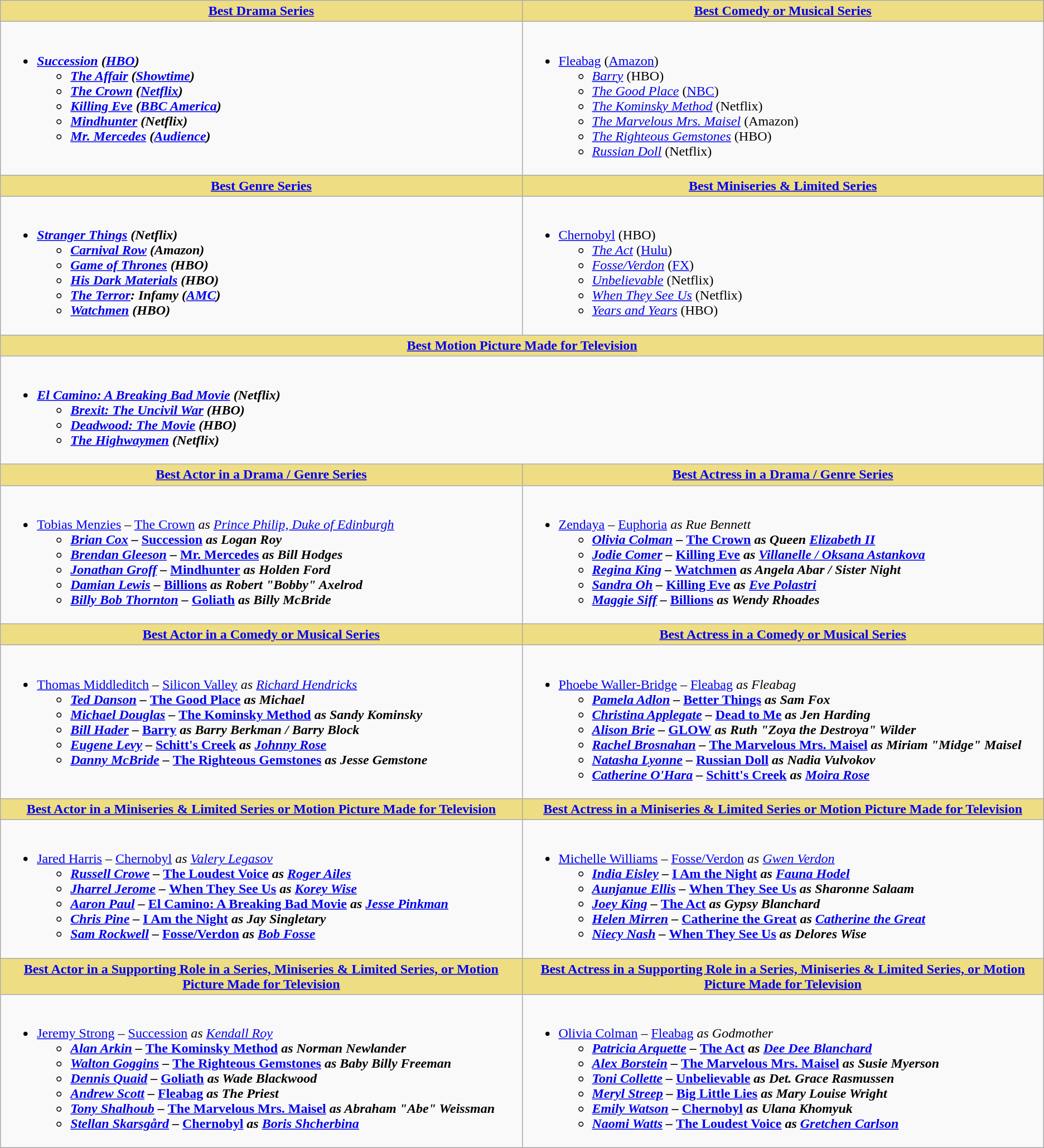<table class="wikitable">
<tr>
<th style="background:#EEDD82; width:50%"><a href='#'>Best Drama Series</a></th>
<th style="background:#EEDD82; width:50%"><a href='#'>Best Comedy or Musical Series</a></th>
</tr>
<tr>
<td valign="top"><br><ul><li><strong><em><a href='#'>Succession</a><em> (<a href='#'>HBO</a>)<strong><ul><li></em><a href='#'>The Affair</a><em> (<a href='#'>Showtime</a>)</li><li></em><a href='#'>The Crown</a><em> (<a href='#'>Netflix</a>)</li><li></em><a href='#'>Killing Eve</a><em> (<a href='#'>BBC America</a>)</li><li></em><a href='#'>Mindhunter</a><em> (Netflix)</li><li></em><a href='#'>Mr. Mercedes</a><em> (<a href='#'>Audience</a>)</li></ul></li></ul></td>
<td valign="top"><br><ul><li></em></strong><a href='#'>Fleabag</a></em> (<a href='#'>Amazon</a>)</strong><ul><li><em><a href='#'>Barry</a></em> (HBO)</li><li><em><a href='#'>The Good Place</a></em> (<a href='#'>NBC</a>)</li><li><em><a href='#'>The Kominsky Method</a></em> (Netflix)</li><li><em><a href='#'>The Marvelous Mrs. Maisel</a></em> (Amazon)</li><li><em><a href='#'>The Righteous Gemstones</a></em> (HBO)</li><li><em><a href='#'>Russian Doll</a></em> (Netflix)</li></ul></li></ul></td>
</tr>
<tr>
<th style="background:#EEDD82; width:50%"><a href='#'>Best Genre Series</a></th>
<th style="background:#EEDD82; width:50%"><a href='#'>Best Miniseries & Limited Series</a></th>
</tr>
<tr>
<td valign="top"><br><ul><li><strong><em><a href='#'>Stranger Things</a><em> (Netflix)<strong><ul><li></em><a href='#'>Carnival Row</a><em> (Amazon)</li><li></em><a href='#'>Game of Thrones</a><em> (HBO)</li><li></em><a href='#'>His Dark Materials</a><em> (HBO)</li><li></em><a href='#'>The Terror</a>: Infamy<em> (<a href='#'>AMC</a>)</li><li></em><a href='#'>Watchmen</a><em> (HBO)</li></ul></li></ul></td>
<td valign="top"><br><ul><li></em></strong><a href='#'>Chernobyl</a></em> (HBO)</strong><ul><li><em><a href='#'>The Act</a></em> (<a href='#'>Hulu</a>)</li><li><em><a href='#'>Fosse/Verdon</a></em> (<a href='#'>FX</a>)</li><li><em><a href='#'>Unbelievable</a></em> (Netflix)</li><li><em><a href='#'>When They See Us</a></em> (Netflix)</li><li><em><a href='#'>Years and Years</a></em> (HBO)</li></ul></li></ul></td>
</tr>
<tr>
<th style="background:#EEDD82; width:50%" colspan="2"><a href='#'>Best Motion Picture Made for Television</a></th>
</tr>
<tr>
<td valign="top" colspan="2"><br><ul><li><strong><em><a href='#'>El Camino: A Breaking Bad Movie</a><em> (Netflix)<strong><ul><li></em><a href='#'>Brexit: The Uncivil War</a><em> (HBO)</li><li></em><a href='#'>Deadwood: The Movie</a><em> (HBO)</li><li></em><a href='#'>The Highwaymen</a><em> (Netflix)</li></ul></li></ul></td>
</tr>
<tr>
<th style="background:#EEDD82; width:50%"><a href='#'>Best Actor in a Drama / Genre Series</a></th>
<th style="background:#EEDD82; width:50%"><a href='#'>Best Actress in a Drama / Genre Series</a></th>
</tr>
<tr>
<td valign="top"><br><ul><li></strong><a href='#'>Tobias Menzies</a> – </em><a href='#'>The Crown</a><em> as <a href='#'>Prince Philip, Duke of Edinburgh</a><strong><ul><li><a href='#'>Brian Cox</a> – </em><a href='#'>Succession</a><em> as Logan Roy</li><li><a href='#'>Brendan Gleeson</a> – </em><a href='#'>Mr. Mercedes</a><em> as Bill Hodges</li><li><a href='#'>Jonathan Groff</a> – </em><a href='#'>Mindhunter</a><em> as Holden Ford</li><li><a href='#'>Damian Lewis</a> – </em><a href='#'>Billions</a><em> as Robert "Bobby" Axelrod</li><li><a href='#'>Billy Bob Thornton</a> – </em><a href='#'>Goliath</a><em> as Billy McBride</li></ul></li></ul></td>
<td valign="top"><br><ul><li></strong><a href='#'>Zendaya</a> – </em><a href='#'>Euphoria</a><em> as Rue Bennett<strong><ul><li><a href='#'>Olivia Colman</a> – </em><a href='#'>The Crown</a><em> as Queen <a href='#'>Elizabeth II</a></li><li><a href='#'>Jodie Comer</a> – </em><a href='#'>Killing Eve</a><em> as <a href='#'>Villanelle / Oksana Astankova</a></li><li><a href='#'>Regina King</a> – </em><a href='#'>Watchmen</a><em> as Angela Abar / Sister Night</li><li><a href='#'>Sandra Oh</a> – </em><a href='#'>Killing Eve</a><em> as <a href='#'>Eve Polastri</a></li><li><a href='#'>Maggie Siff</a> – </em><a href='#'>Billions</a><em> as Wendy Rhoades</li></ul></li></ul></td>
</tr>
<tr>
<th style="background:#EEDD82; width:50%"><a href='#'>Best Actor in a Comedy or Musical Series</a></th>
<th style="background:#EEDD82; width:50%"><a href='#'>Best Actress in a Comedy or Musical Series</a></th>
</tr>
<tr>
<td valign="top"><br><ul><li></strong><a href='#'>Thomas Middleditch</a> – </em><a href='#'>Silicon Valley</a><em> as <a href='#'>Richard Hendricks</a><strong><ul><li><a href='#'>Ted Danson</a> – </em><a href='#'>The Good Place</a><em> as Michael</li><li><a href='#'>Michael Douglas</a> – </em><a href='#'>The Kominsky Method</a><em> as Sandy Kominsky</li><li><a href='#'>Bill Hader</a> – </em><a href='#'>Barry</a><em> as Barry Berkman / Barry Block</li><li><a href='#'>Eugene Levy</a> – </em><a href='#'>Schitt's Creek</a><em> as <a href='#'>Johnny Rose</a></li><li><a href='#'>Danny McBride</a> – </em><a href='#'>The Righteous Gemstones</a><em> as Jesse Gemstone</li></ul></li></ul></td>
<td valign="top"><br><ul><li></strong><a href='#'>Phoebe Waller-Bridge</a> – </em><a href='#'>Fleabag</a><em> as Fleabag<strong><ul><li><a href='#'>Pamela Adlon</a> – </em><a href='#'>Better Things</a><em> as Sam Fox</li><li><a href='#'>Christina Applegate</a> – </em><a href='#'>Dead to Me</a><em> as Jen Harding</li><li><a href='#'>Alison Brie</a> – </em><a href='#'>GLOW</a><em> as Ruth "Zoya the Destroya" Wilder</li><li><a href='#'>Rachel Brosnahan</a> – </em><a href='#'>The Marvelous Mrs. Maisel</a><em> as Miriam "Midge" Maisel</li><li><a href='#'>Natasha Lyonne</a> – </em><a href='#'>Russian Doll</a><em> as Nadia Vulvokov</li><li><a href='#'>Catherine O'Hara</a> – </em><a href='#'>Schitt's Creek</a><em> as <a href='#'>Moira Rose</a></li></ul></li></ul></td>
</tr>
<tr>
<th style="background:#EEDD82; width:50%"><a href='#'>Best Actor in a Miniseries & Limited Series or Motion Picture Made for Television</a></th>
<th style="background:#EEDD82; width:50%"><a href='#'>Best Actress in a Miniseries & Limited Series or Motion Picture Made for Television</a></th>
</tr>
<tr>
<td valign="top"><br><ul><li></strong><a href='#'>Jared Harris</a> – </em><a href='#'>Chernobyl</a><em> as <a href='#'>Valery Legasov</a><strong><ul><li><a href='#'>Russell Crowe</a> – </em><a href='#'>The Loudest Voice</a><em> as <a href='#'>Roger Ailes</a></li><li><a href='#'>Jharrel Jerome</a> – </em><a href='#'>When They See Us</a><em> as <a href='#'>Korey Wise</a></li><li><a href='#'>Aaron Paul</a> – </em><a href='#'>El Camino: A Breaking Bad Movie</a><em> as <a href='#'>Jesse Pinkman</a></li><li><a href='#'>Chris Pine</a> – </em><a href='#'>I Am the Night</a><em> as Jay Singletary</li><li><a href='#'>Sam Rockwell</a> – </em><a href='#'>Fosse/Verdon</a><em> as <a href='#'>Bob Fosse</a></li></ul></li></ul></td>
<td valign="top"><br><ul><li></strong><a href='#'>Michelle Williams</a> – </em><a href='#'>Fosse/Verdon</a><em> as <a href='#'>Gwen Verdon</a><strong><ul><li><a href='#'>India Eisley</a> – </em><a href='#'>I Am the Night</a><em> as <a href='#'>Fauna Hodel</a></li><li><a href='#'>Aunjanue Ellis</a> – </em><a href='#'>When They See Us</a><em> as Sharonne Salaam</li><li><a href='#'>Joey King</a> – </em><a href='#'>The Act</a><em> as Gypsy Blanchard</li><li><a href='#'>Helen Mirren</a> – </em><a href='#'>Catherine the Great</a><em> as <a href='#'>Catherine the Great</a></li><li><a href='#'>Niecy Nash</a> – </em><a href='#'>When They See Us</a><em> as Delores Wise</li></ul></li></ul></td>
</tr>
<tr>
<th style="background:#EEDD82; width:50%"><a href='#'>Best Actor in a Supporting Role in a Series, Miniseries & Limited Series, or Motion Picture Made for Television</a></th>
<th style="background:#EEDD82; width:50%"><a href='#'>Best Actress in a Supporting Role in a Series, Miniseries & Limited Series, or Motion Picture Made for Television</a></th>
</tr>
<tr>
<td valign="top"><br><ul><li></strong><a href='#'>Jeremy Strong</a> – </em><a href='#'>Succession</a><em> as <a href='#'>Kendall Roy</a><strong><ul><li><a href='#'>Alan Arkin</a> – </em><a href='#'>The Kominsky Method</a><em> as Norman Newlander</li><li><a href='#'>Walton Goggins</a> – </em><a href='#'>The Righteous Gemstones</a><em> as Baby Billy Freeman</li><li><a href='#'>Dennis Quaid</a> – </em><a href='#'>Goliath</a><em> as Wade Blackwood</li><li><a href='#'>Andrew Scott</a> – </em><a href='#'>Fleabag</a><em> as The Priest</li><li><a href='#'>Tony Shalhoub</a> – </em><a href='#'>The Marvelous Mrs. Maisel</a><em> as Abraham "Abe" Weissman</li><li><a href='#'>Stellan Skarsgård</a> – </em><a href='#'>Chernobyl</a><em> as <a href='#'>Boris Shcherbina</a></li></ul></li></ul></td>
<td valign="top"><br><ul><li></strong><a href='#'>Olivia Colman</a> – </em><a href='#'>Fleabag</a><em> as Godmother<strong><ul><li><a href='#'>Patricia Arquette</a> – </em><a href='#'>The Act</a><em> as <a href='#'>Dee Dee Blanchard</a></li><li><a href='#'>Alex Borstein</a> – </em><a href='#'>The Marvelous Mrs. Maisel</a><em> as Susie Myerson</li><li><a href='#'>Toni Collette</a> – </em><a href='#'>Unbelievable</a><em> as Det. Grace Rasmussen</li><li><a href='#'>Meryl Streep</a> – </em><a href='#'>Big Little Lies</a><em> as Mary Louise Wright</li><li><a href='#'>Emily Watson</a> – </em><a href='#'>Chernobyl</a><em> as Ulana Khomyuk</li><li><a href='#'>Naomi Watts</a> – </em><a href='#'>The Loudest Voice</a><em> as <a href='#'>Gretchen Carlson</a></li></ul></li></ul></td>
</tr>
</table>
